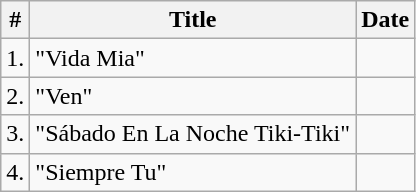<table class="wikitable">
<tr>
<th>#</th>
<th>Title</th>
<th>Date</th>
</tr>
<tr>
<td>1.</td>
<td>"Vida Mia"</td>
<td></td>
</tr>
<tr>
<td>2.</td>
<td>"Ven"</td>
<td></td>
</tr>
<tr>
<td>3.</td>
<td>"Sábado En La Noche Tiki-Tiki"</td>
<td></td>
</tr>
<tr>
<td>4.</td>
<td>"Siempre Tu"</td>
<td></td>
</tr>
</table>
